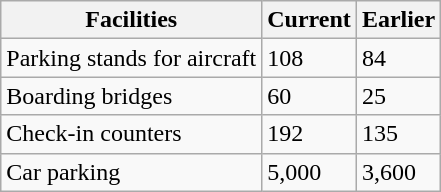<table class="wikitable">
<tr>
<th>Facilities</th>
<th>Current</th>
<th>Earlier</th>
</tr>
<tr>
<td>Parking stands for aircraft</td>
<td>108</td>
<td>84</td>
</tr>
<tr>
<td>Boarding bridges</td>
<td>60</td>
<td>25</td>
</tr>
<tr>
<td>Check-in counters</td>
<td>192</td>
<td>135</td>
</tr>
<tr>
<td>Car parking</td>
<td>5,000</td>
<td>3,600</td>
</tr>
</table>
